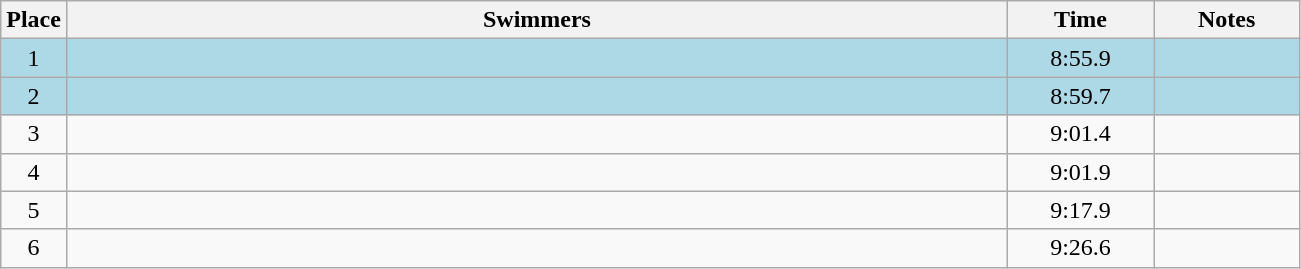<table class=wikitable style="text-align:center">
<tr>
<th>Place</th>
<th width=620>Swimmers</th>
<th width=90>Time</th>
<th width=90>Notes</th>
</tr>
<tr bgcolor=lightblue>
<td>1</td>
<td align=left></td>
<td>8:55.9</td>
<td></td>
</tr>
<tr bgcolor=lightblue>
<td>2</td>
<td align=left></td>
<td>8:59.7</td>
<td></td>
</tr>
<tr>
<td>3</td>
<td align=left></td>
<td>9:01.4</td>
<td></td>
</tr>
<tr>
<td>4</td>
<td align=left></td>
<td>9:01.9</td>
<td></td>
</tr>
<tr>
<td>5</td>
<td align=left></td>
<td>9:17.9</td>
<td></td>
</tr>
<tr>
<td>6</td>
<td align=left></td>
<td>9:26.6</td>
<td></td>
</tr>
</table>
